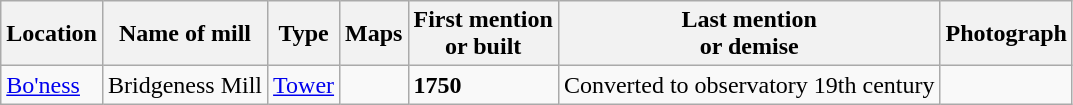<table class="wikitable">
<tr>
<th>Location</th>
<th>Name of mill</th>
<th>Type</th>
<th>Maps</th>
<th>First mention<br>or built</th>
<th>Last mention<br> or demise</th>
<th>Photograph</th>
</tr>
<tr>
<td><a href='#'>Bo'ness</a></td>
<td>Bridgeness Mill<br></td>
<td><a href='#'>Tower</a></td>
<td></td>
<td><strong>1750</strong></td>
<td>Converted to observatory 19th century</td>
<td></td>
</tr>
</table>
